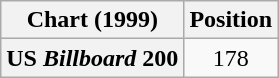<table class="wikitable plainrowheaders" style="text-align:center">
<tr>
<th scope="col">Chart (1999)</th>
<th scope="col">Position</th>
</tr>
<tr>
<th scope="row">US <em>Billboard</em> 200</th>
<td>178</td>
</tr>
</table>
